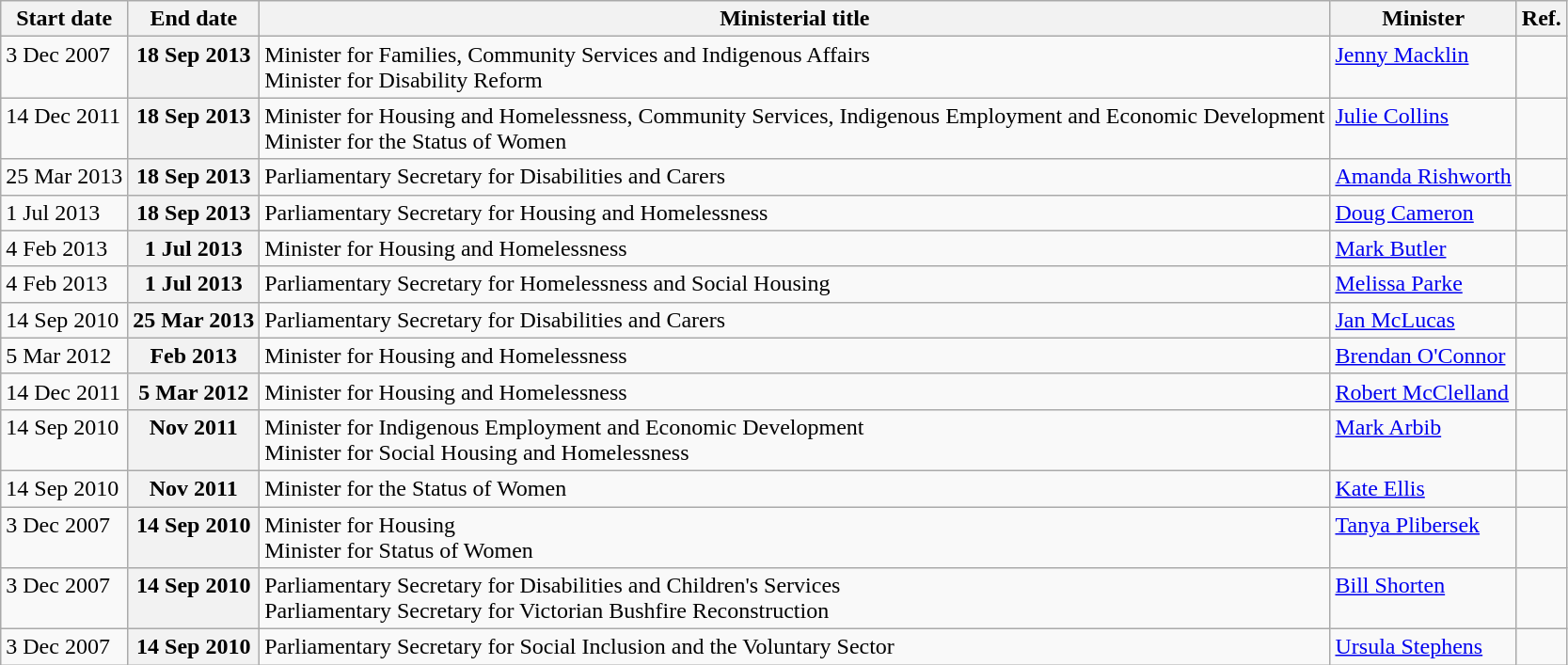<table class="wikitable sortable plainrowheaders">
<tr valign="top">
<th scope="col" ! data-sort-type="date">Start date</th>
<th scope="col" ! data-sort-type="date">End date</th>
<th scope="col">Ministerial title</th>
<th scope="col">Minister</th>
<th scope="col" class="unsortable">Ref.</th>
</tr>
<tr valign="top">
<td align="left">3 Dec 2007</td>
<th scope="row">18 Sep 2013</th>
<td>Minister for Families, Community Services and Indigenous Affairs<br>Minister for Disability Reform</td>
<td><a href='#'>Jenny Macklin</a></td>
<td></td>
</tr>
<tr valign="top">
<td align="left">14 Dec 2011</td>
<th scope="row">18 Sep 2013</th>
<td>Minister for Housing and Homelessness, Community Services, Indigenous Employment and Economic Development<br>Minister for the Status of Women</td>
<td><a href='#'>Julie Collins</a></td>
<td></td>
</tr>
<tr valign="top">
<td align="left">25 Mar 2013</td>
<th scope="row">18 Sep 2013</th>
<td>Parliamentary Secretary for Disabilities and Carers</td>
<td><a href='#'>Amanda Rishworth</a></td>
<td></td>
</tr>
<tr valign="top">
<td align="left">1 Jul 2013</td>
<th scope="row">18 Sep 2013</th>
<td>Parliamentary Secretary for Housing and Homelessness</td>
<td><a href='#'>Doug Cameron</a></td>
<td></td>
</tr>
<tr valign="top">
<td align="left">4 Feb 2013</td>
<th scope="row">1 Jul 2013</th>
<td>Minister for Housing and Homelessness</td>
<td><a href='#'>Mark Butler</a></td>
<td></td>
</tr>
<tr valign="top">
<td align="left">4 Feb 2013</td>
<th scope="row">1 Jul 2013</th>
<td>Parliamentary Secretary for Homelessness and Social Housing</td>
<td><a href='#'>Melissa Parke</a></td>
<td></td>
</tr>
<tr valign="top">
<td align="left">14 Sep 2010</td>
<th scope="row">25 Mar 2013</th>
<td>Parliamentary Secretary for Disabilities and Carers</td>
<td><a href='#'>Jan McLucas</a></td>
<td></td>
</tr>
<tr valign="top">
<td align="left">5 Mar 2012</td>
<th scope="row">Feb 2013</th>
<td>Minister for Housing and Homelessness</td>
<td><a href='#'>Brendan O'Connor</a></td>
<td></td>
</tr>
<tr valign="top">
<td align="left">14 Dec 2011</td>
<th scope="row">5 Mar 2012</th>
<td>Minister for Housing and Homelessness</td>
<td><a href='#'>Robert McClelland</a></td>
<td></td>
</tr>
<tr valign="top">
<td align="left">14 Sep 2010</td>
<th scope="row">Nov 2011</th>
<td>Minister for Indigenous Employment and Economic Development<br>Minister for Social Housing and Homelessness</td>
<td><a href='#'>Mark Arbib</a></td>
<td></td>
</tr>
<tr valign="top">
<td align="left">14 Sep 2010</td>
<th scope="row">Nov 2011</th>
<td>Minister for the Status of Women</td>
<td><a href='#'>Kate Ellis</a></td>
<td></td>
</tr>
<tr valign="top">
<td align="left">3 Dec 2007</td>
<th scope="row">14 Sep 2010</th>
<td>Minister for Housing<br>Minister for Status of Women</td>
<td><a href='#'>Tanya Plibersek</a></td>
<td></td>
</tr>
<tr valign="top">
<td align="left">3 Dec 2007</td>
<th scope="row">14 Sep 2010</th>
<td>Parliamentary Secretary for Disabilities and Children's Services<br>Parliamentary Secretary for Victorian Bushfire Reconstruction</td>
<td><a href='#'>Bill Shorten</a></td>
<td></td>
</tr>
<tr valign="top">
<td align="left">3 Dec 2007</td>
<th scope="row">14 Sep 2010</th>
<td>Parliamentary Secretary for Social Inclusion and the Voluntary Sector</td>
<td><a href='#'>Ursula Stephens</a></td>
<td></td>
</tr>
</table>
